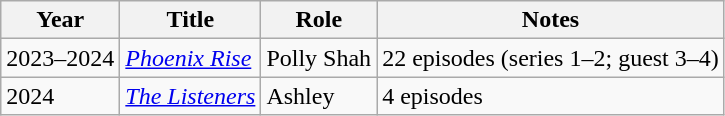<table class="wikitable sortable">
<tr>
<th>Year</th>
<th>Title</th>
<th>Role</th>
<th class="unsortable">Notes</th>
</tr>
<tr>
<td>2023–2024</td>
<td><em><a href='#'>Phoenix Rise</a></em></td>
<td>Polly Shah</td>
<td>22 episodes (series 1–2; guest 3–4)</td>
</tr>
<tr>
<td>2024</td>
<td><em><a href='#'>The Listeners</a></em></td>
<td>Ashley</td>
<td>4 episodes</td>
</tr>
</table>
